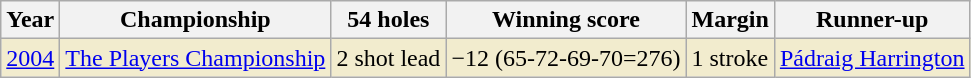<table class="wikitable">
<tr>
<th>Year</th>
<th>Championship</th>
<th>54 holes</th>
<th>Winning score</th>
<th>Margin</th>
<th>Runner-up</th>
</tr>
<tr style="background:#f2ecce;">
<td><a href='#'>2004</a></td>
<td><a href='#'>The Players Championship</a></td>
<td>2 shot lead</td>
<td>−12 (65-72-69-70=276)</td>
<td>1 stroke</td>
<td> <a href='#'>Pádraig Harrington</a></td>
</tr>
</table>
